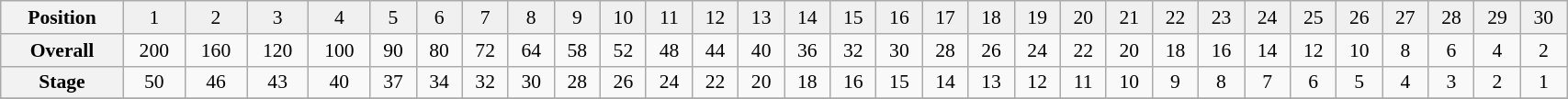<table class="wikitable" style="font-size:90%; text-align:center; width:90%">
<tr bgcolor="#F0F0F0">
<th>Position</th>
<td>1</td>
<td>2</td>
<td>3</td>
<td>4</td>
<td>5</td>
<td>6</td>
<td>7</td>
<td>8</td>
<td>9</td>
<td>10</td>
<td>11</td>
<td>12</td>
<td>13</td>
<td>14</td>
<td>15</td>
<td>16</td>
<td>17</td>
<td>18</td>
<td>19</td>
<td>20</td>
<td>21</td>
<td>22</td>
<td>23</td>
<td>24</td>
<td>25</td>
<td>26</td>
<td>27</td>
<td>28</td>
<td>29</td>
<td>30</td>
</tr>
<tr>
<th>Overall</th>
<td>200</td>
<td>160</td>
<td>120</td>
<td>100</td>
<td>90</td>
<td>80</td>
<td>72</td>
<td>64</td>
<td>58</td>
<td>52</td>
<td>48</td>
<td>44</td>
<td>40</td>
<td>36</td>
<td>32</td>
<td>30</td>
<td>28</td>
<td>26</td>
<td>24</td>
<td>22</td>
<td>20</td>
<td>18</td>
<td>16</td>
<td>14</td>
<td>12</td>
<td>10</td>
<td>8</td>
<td>6</td>
<td>4</td>
<td>2</td>
</tr>
<tr>
<th>Stage</th>
<td>50</td>
<td>46</td>
<td>43</td>
<td>40</td>
<td>37</td>
<td>34</td>
<td>32</td>
<td>30</td>
<td>28</td>
<td>26</td>
<td>24</td>
<td>22</td>
<td>20</td>
<td>18</td>
<td>16</td>
<td>15</td>
<td>14</td>
<td>13</td>
<td>12</td>
<td>11</td>
<td>10</td>
<td>9</td>
<td>8</td>
<td>7</td>
<td>6</td>
<td>5</td>
<td>4</td>
<td>3</td>
<td>2</td>
<td>1</td>
</tr>
<tr>
</tr>
</table>
